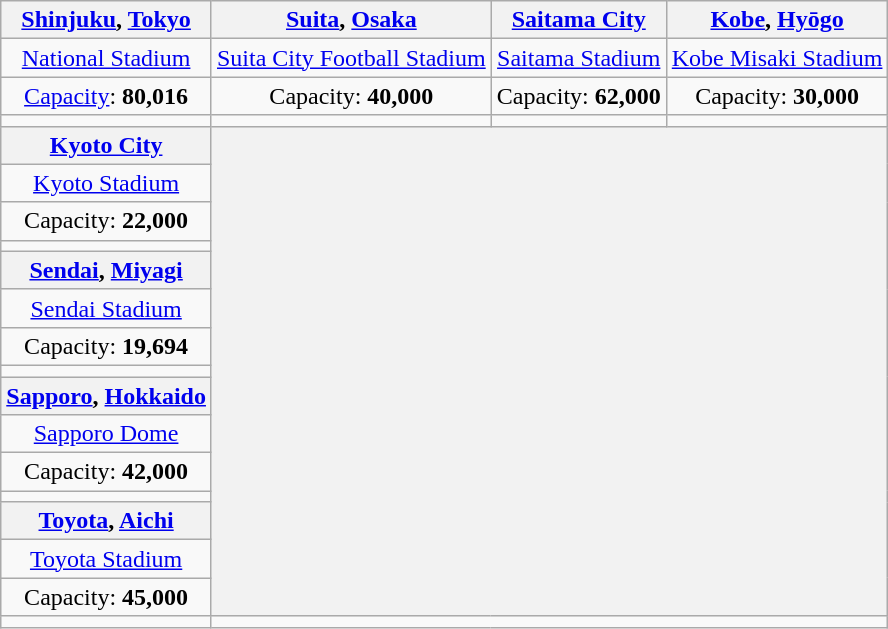<table class="wikitable" style="text-align:center">
<tr>
<th><a href='#'>Shinjuku</a>, <a href='#'>Tokyo</a></th>
<th><a href='#'>Suita</a>, <a href='#'>Osaka</a></th>
<th><a href='#'>Saitama City</a></th>
<th><a href='#'>Kobe</a>, <a href='#'>Hyōgo</a></th>
</tr>
<tr>
<td><a href='#'>National Stadium</a></td>
<td><a href='#'>Suita City Football Stadium</a></td>
<td><a href='#'>Saitama Stadium</a></td>
<td><a href='#'>Kobe Misaki Stadium</a></td>
</tr>
<tr>
<td><a href='#'>Capacity</a>: <strong>80,016</strong><br></td>
<td>Capacity: <strong>40,000</strong><br></td>
<td>Capacity: <strong>62,000</strong><br></td>
<td>Capacity: <strong>30,000</strong><br></td>
</tr>
<tr>
<td></td>
<td></td>
<td></td>
<td></td>
</tr>
<tr>
<th><a href='#'>Kyoto City</a></th>
<th rowspan=15 colspan=3></th>
</tr>
<tr>
<td><a href='#'>Kyoto Stadium</a></td>
</tr>
<tr>
<td>Capacity: <strong>22,000</strong><br></td>
</tr>
<tr>
<td></td>
</tr>
<tr>
<th><a href='#'>Sendai</a>, <a href='#'>Miyagi</a></th>
</tr>
<tr>
<td><a href='#'>Sendai Stadium</a></td>
</tr>
<tr>
<td>Capacity: <strong>19,694</strong><br></td>
</tr>
<tr>
<td></td>
</tr>
<tr>
<th><a href='#'>Sapporo</a>, <a href='#'>Hokkaido</a></th>
</tr>
<tr>
<td><a href='#'>Sapporo Dome</a></td>
</tr>
<tr>
<td>Capacity: <strong>42,000</strong><br></td>
</tr>
<tr>
<td></td>
</tr>
<tr>
<th><a href='#'>Toyota</a>, <a href='#'>Aichi</a></th>
</tr>
<tr>
<td><a href='#'>Toyota Stadium</a></td>
</tr>
<tr>
<td>Capacity: <strong>45,000</strong><br></td>
</tr>
<tr>
<td></td>
</tr>
</table>
